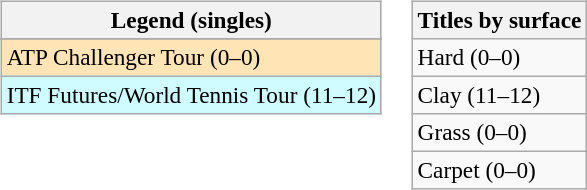<table>
<tr valign=top>
<td><br><table class=wikitable style=font-size:97%>
<tr>
<th>Legend (singles)</th>
</tr>
<tr bgcolor=e5d1cb>
</tr>
<tr bgcolor=moccasin>
<td>ATP Challenger Tour (0–0)</td>
</tr>
<tr bgcolor=cffcff>
<td>ITF Futures/World Tennis Tour (11–12)</td>
</tr>
</table>
</td>
<td><br><table class=wikitable style=font-size:97%>
<tr>
<th>Titles by surface</th>
</tr>
<tr>
<td>Hard (0–0)</td>
</tr>
<tr>
<td>Clay (11–12)</td>
</tr>
<tr>
<td>Grass (0–0)</td>
</tr>
<tr>
<td>Carpet (0–0)</td>
</tr>
</table>
</td>
</tr>
</table>
